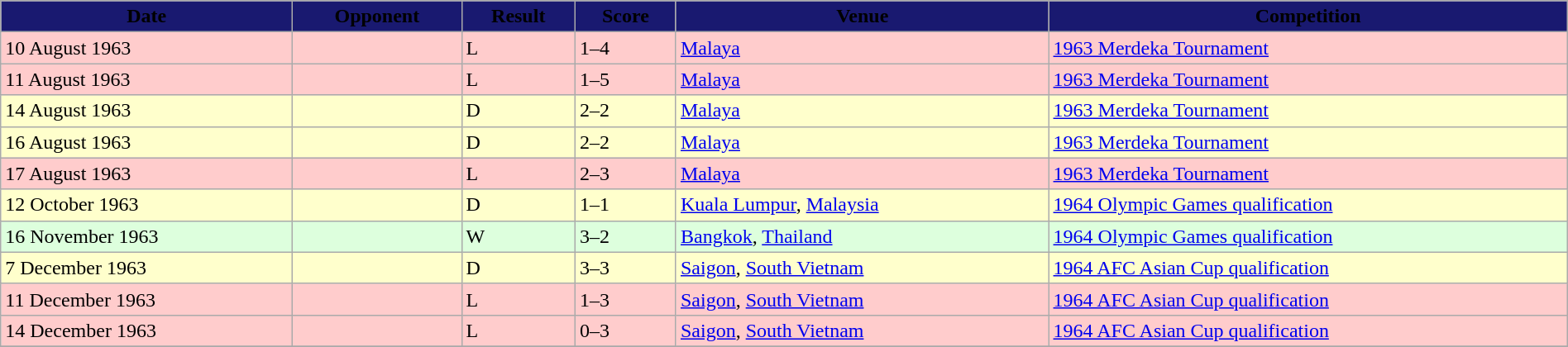<table style="width:100%;" class="wikitable">
<tr>
<th style="background:#191970;"><span>Date</span></th>
<th style="background:#191970;"><span>Opponent</span></th>
<th style="background:#191970;"><span>Result</span></th>
<th style="background:#191970;"><span>Score</span></th>
<th style="background:#191970;"><span>Venue</span></th>
<th style="background:#191970;"><span>Competition</span></th>
</tr>
<tr style="background:#fcc;">
<td>10 August 1963</td>
<td></td>
<td>L</td>
<td>1–4</td>
<td> <a href='#'>Malaya</a></td>
<td><a href='#'>1963 Merdeka Tournament</a></td>
</tr>
<tr style="background:#fcc;">
<td>11 August 1963</td>
<td></td>
<td>L</td>
<td>1–5</td>
<td> <a href='#'>Malaya</a></td>
<td><a href='#'>1963 Merdeka Tournament</a></td>
</tr>
<tr style="background:#ffc;">
<td>14 August 1963</td>
<td></td>
<td>D</td>
<td>2–2</td>
<td> <a href='#'>Malaya</a></td>
<td><a href='#'>1963 Merdeka Tournament</a></td>
</tr>
<tr style="background:#ffc;">
<td>16 August 1963</td>
<td></td>
<td>D</td>
<td>2–2</td>
<td> <a href='#'>Malaya</a></td>
<td><a href='#'>1963 Merdeka Tournament</a></td>
</tr>
<tr style="background:#fcc;">
<td>17 August 1963</td>
<td></td>
<td>L</td>
<td>2–3</td>
<td> <a href='#'>Malaya</a></td>
<td><a href='#'>1963 Merdeka Tournament</a></td>
</tr>
<tr style="background:#ffc;">
<td>12 October 1963</td>
<td></td>
<td>D</td>
<td>1–1</td>
<td> <a href='#'>Kuala Lumpur</a>, <a href='#'>Malaysia</a></td>
<td><a href='#'>1964 Olympic Games qualification</a></td>
</tr>
<tr style="background:#dfd;">
<td>16 November 1963</td>
<td></td>
<td>W</td>
<td>3–2</td>
<td> <a href='#'>Bangkok</a>, <a href='#'>Thailand</a></td>
<td><a href='#'>1964 Olympic Games qualification</a></td>
</tr>
<tr style="background:#ffc;">
<td>7 December 1963</td>
<td></td>
<td>D</td>
<td>3–3</td>
<td> <a href='#'>Saigon</a>, <a href='#'>South Vietnam</a></td>
<td><a href='#'>1964 AFC Asian Cup qualification</a></td>
</tr>
<tr style="background:#fcc;">
<td>11 December 1963</td>
<td></td>
<td>L</td>
<td>1–3</td>
<td> <a href='#'>Saigon</a>, <a href='#'>South Vietnam</a></td>
<td><a href='#'>1964 AFC Asian Cup qualification</a></td>
</tr>
<tr style="background:#fcc;">
<td>14 December 1963</td>
<td></td>
<td>L</td>
<td>0–3</td>
<td> <a href='#'>Saigon</a>, <a href='#'>South Vietnam</a></td>
<td><a href='#'>1964 AFC Asian Cup qualification</a></td>
</tr>
<tr style="background:#fcc;">
</tr>
</table>
